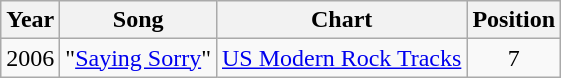<table class="wikitable">
<tr>
<th>Year</th>
<th>Song</th>
<th>Chart</th>
<th>Position</th>
</tr>
<tr>
<td rowspan="1">2006</td>
<td>"<a href='#'>Saying Sorry</a>"</td>
<td><a href='#'>US Modern Rock Tracks</a></td>
<td style="text-align:center;">7</td>
</tr>
</table>
